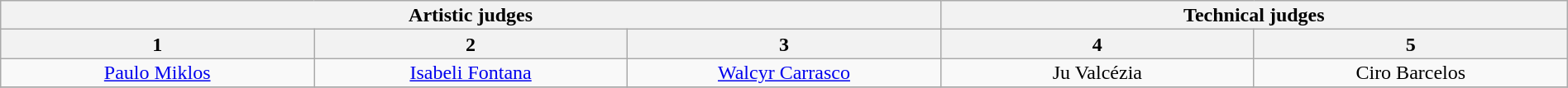<table class="wikitable" style="font-size:100%; line-height:16px; text-align:center" width="100%">
<tr>
<th colspan=3>Artistic judges</th>
<th colspan=2>Technical judges</th>
</tr>
<tr>
<th width="20.0%">1</th>
<th width="20.0%">2</th>
<th width="20.0%">3</th>
<th width="20.0%">4</th>
<th width="20.0%">5</th>
</tr>
<tr>
<td><a href='#'>Paulo Miklos</a></td>
<td><a href='#'>Isabeli Fontana</a></td>
<td><a href='#'>Walcyr Carrasco</a></td>
<td>Ju Valcézia</td>
<td>Ciro Barcelos</td>
</tr>
<tr>
</tr>
</table>
